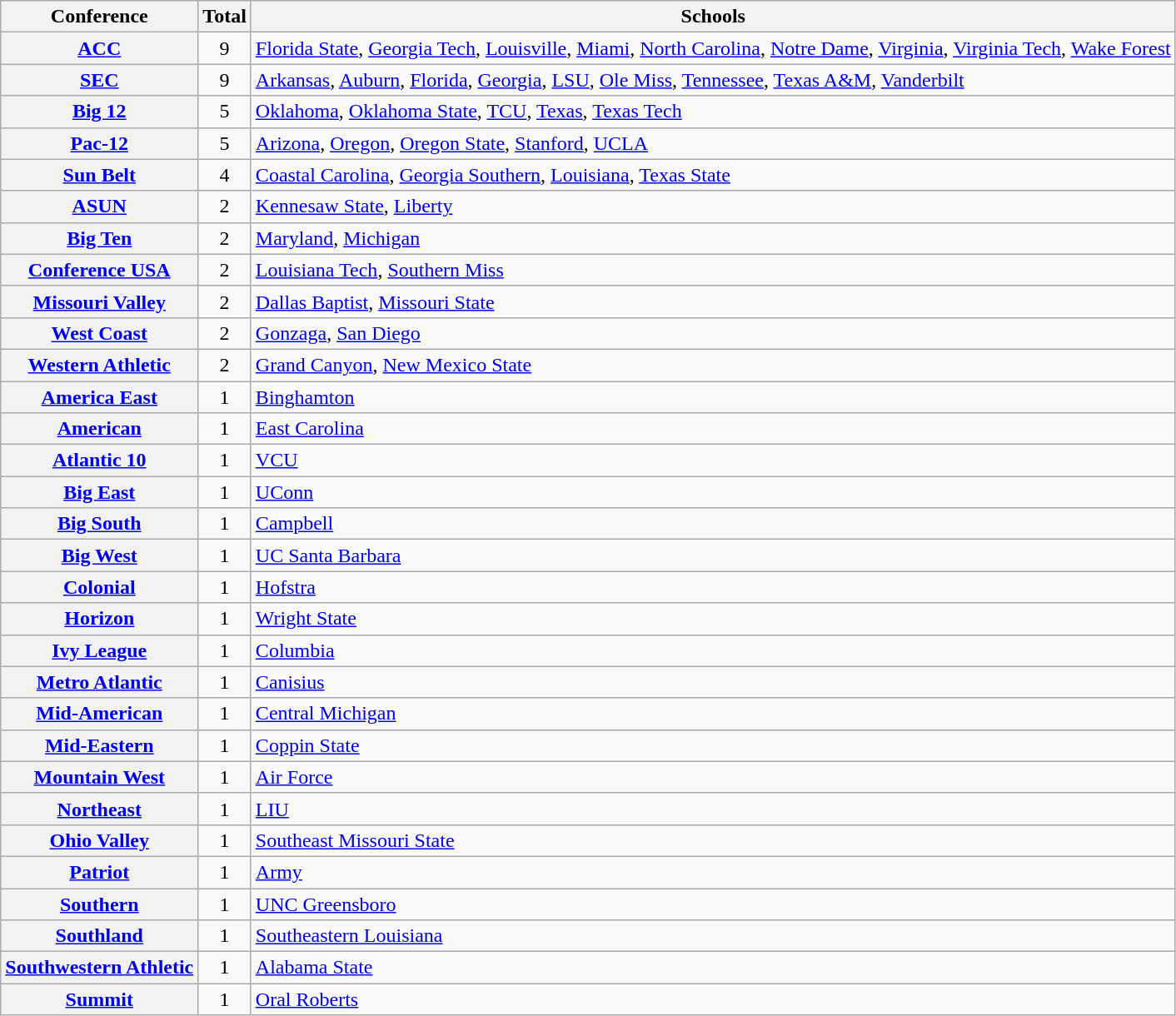<table class="wikitable sortable plainrowheaders">
<tr>
<th scope="col">Conference</th>
<th scope="col">Total</th>
<th scope="col">Schools</th>
</tr>
<tr>
<th scope="row"><a href='#'>ACC</a></th>
<td align=center>9</td>
<td><a href='#'>Florida State</a>, <a href='#'>Georgia Tech</a>, <a href='#'>Louisville</a>, <a href='#'>Miami</a>, <a href='#'>North Carolina</a>, <a href='#'>Notre Dame</a>, <a href='#'>Virginia</a>, <a href='#'>Virginia Tech</a>, <a href='#'>Wake Forest</a></td>
</tr>
<tr>
<th scope="row"><a href='#'>SEC</a></th>
<td align=center>9</td>
<td><a href='#'>Arkansas</a>, <a href='#'>Auburn</a>, <a href='#'>Florida</a>, <a href='#'>Georgia</a>, <a href='#'>LSU</a>, <a href='#'>Ole Miss</a>, <a href='#'>Tennessee</a>, <a href='#'>Texas A&M</a>, <a href='#'>Vanderbilt</a></td>
</tr>
<tr>
<th scope="row"><a href='#'>Big 12</a></th>
<td align=center>5</td>
<td><a href='#'>Oklahoma</a>, <a href='#'>Oklahoma State</a>, <a href='#'>TCU</a>, <a href='#'>Texas</a>, <a href='#'>Texas Tech</a></td>
</tr>
<tr>
<th scope="row"><a href='#'>Pac-12</a></th>
<td align=center>5</td>
<td><a href='#'>Arizona</a>, <a href='#'>Oregon</a>, <a href='#'>Oregon State</a>, <a href='#'>Stanford</a>, <a href='#'>UCLA</a></td>
</tr>
<tr>
<th scope="row"><a href='#'>Sun Belt</a></th>
<td align=center>4</td>
<td><a href='#'>Coastal Carolina</a>, <a href='#'>Georgia Southern</a>, <a href='#'>Louisiana</a>, <a href='#'>Texas State</a></td>
</tr>
<tr>
<th scope="row"><a href='#'>ASUN</a></th>
<td align=center>2</td>
<td><a href='#'>Kennesaw State</a>, <a href='#'>Liberty</a></td>
</tr>
<tr>
<th scope="row"><a href='#'>Big Ten</a></th>
<td align=center>2</td>
<td><a href='#'>Maryland</a>, <a href='#'>Michigan</a></td>
</tr>
<tr>
<th scope="row"><a href='#'>Conference USA</a></th>
<td align=center>2</td>
<td><a href='#'>Louisiana Tech</a>, <a href='#'>Southern Miss</a></td>
</tr>
<tr>
<th scope="row"><a href='#'>Missouri Valley</a></th>
<td align=center>2</td>
<td><a href='#'>Dallas Baptist</a>, <a href='#'>Missouri State</a></td>
</tr>
<tr>
<th scope="row"><a href='#'>West Coast</a></th>
<td align=center>2</td>
<td><a href='#'>Gonzaga</a>, <a href='#'>San Diego</a></td>
</tr>
<tr>
<th scope="row"><a href='#'>Western Athletic</a></th>
<td align=center>2</td>
<td><a href='#'>Grand Canyon</a>, <a href='#'>New Mexico State</a></td>
</tr>
<tr>
<th scope="row"><a href='#'>America East</a></th>
<td align=center>1</td>
<td><a href='#'>Binghamton</a></td>
</tr>
<tr>
<th scope="row"><a href='#'>American</a></th>
<td align=center>1</td>
<td><a href='#'>East Carolina</a></td>
</tr>
<tr>
<th scope="row"><a href='#'>Atlantic 10</a></th>
<td align=center>1</td>
<td><a href='#'>VCU</a></td>
</tr>
<tr>
<th scope="row"><a href='#'>Big East</a></th>
<td align=center>1</td>
<td><a href='#'>UConn</a></td>
</tr>
<tr>
<th scope="row"><a href='#'>Big South</a></th>
<td align=center>1</td>
<td><a href='#'>Campbell</a></td>
</tr>
<tr>
<th scope="row"><a href='#'>Big West</a></th>
<td align=center>1</td>
<td><a href='#'>UC Santa Barbara</a></td>
</tr>
<tr>
<th scope="row"><a href='#'>Colonial</a></th>
<td align=center>1</td>
<td><a href='#'>Hofstra</a></td>
</tr>
<tr>
<th scope="row"><a href='#'>Horizon</a></th>
<td align=center>1</td>
<td><a href='#'>Wright State</a></td>
</tr>
<tr>
<th scope="row"><a href='#'>Ivy League</a></th>
<td align=center>1</td>
<td><a href='#'>Columbia</a></td>
</tr>
<tr>
<th scope="row"><a href='#'>Metro Atlantic</a></th>
<td align=center>1</td>
<td><a href='#'>Canisius</a></td>
</tr>
<tr>
<th scope="row"><a href='#'>Mid-American</a></th>
<td align=center>1</td>
<td><a href='#'>Central Michigan</a></td>
</tr>
<tr>
<th scope="row"><a href='#'>Mid-Eastern</a></th>
<td align=center>1</td>
<td><a href='#'>Coppin State</a></td>
</tr>
<tr>
<th scope="row"><a href='#'>Mountain West</a></th>
<td align=center>1</td>
<td><a href='#'>Air Force</a></td>
</tr>
<tr>
<th scope="row"><a href='#'>Northeast</a></th>
<td align=center>1</td>
<td><a href='#'>LIU</a></td>
</tr>
<tr>
<th scope="row"><a href='#'>Ohio Valley</a></th>
<td align=center>1</td>
<td><a href='#'>Southeast Missouri State</a></td>
</tr>
<tr>
<th scope="row"><a href='#'>Patriot</a></th>
<td align=center>1</td>
<td><a href='#'>Army</a></td>
</tr>
<tr>
<th scope="row"><a href='#'>Southern</a></th>
<td align=center>1</td>
<td><a href='#'>UNC Greensboro</a></td>
</tr>
<tr>
<th scope="row"><a href='#'>Southland</a></th>
<td align=center>1</td>
<td><a href='#'>Southeastern Louisiana</a></td>
</tr>
<tr>
<th scope="row"><a href='#'>Southwestern Athletic</a></th>
<td align=center>1</td>
<td><a href='#'>Alabama State</a></td>
</tr>
<tr>
<th scope="row"><a href='#'>Summit</a></th>
<td align=center>1</td>
<td><a href='#'>Oral Roberts</a></td>
</tr>
</table>
